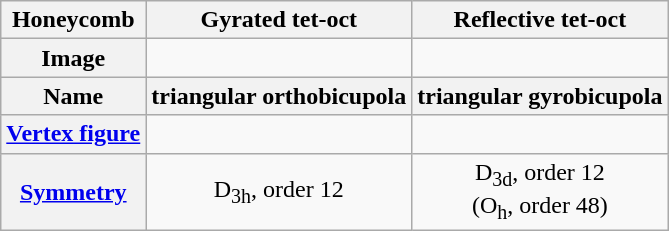<table class=wikitable>
<tr align=center>
<th>Honeycomb</th>
<th>Gyrated tet-oct</th>
<th>Reflective tet-oct</th>
</tr>
<tr align=center>
<th>Image</th>
<td></td>
<td></td>
</tr>
<tr align=center>
<th>Name</th>
<th>triangular orthobicupola</th>
<th>triangular gyrobicupola</th>
</tr>
<tr align=center>
<th><a href='#'>Vertex figure</a></th>
<td></td>
<td></td>
</tr>
<tr align=center>
<th><a href='#'>Symmetry</a></th>
<td>D<sub>3h</sub>, order 12<br></td>
<td>D<sub>3d</sub>, order 12<br>(O<sub>h</sub>, order 48)</td>
</tr>
</table>
